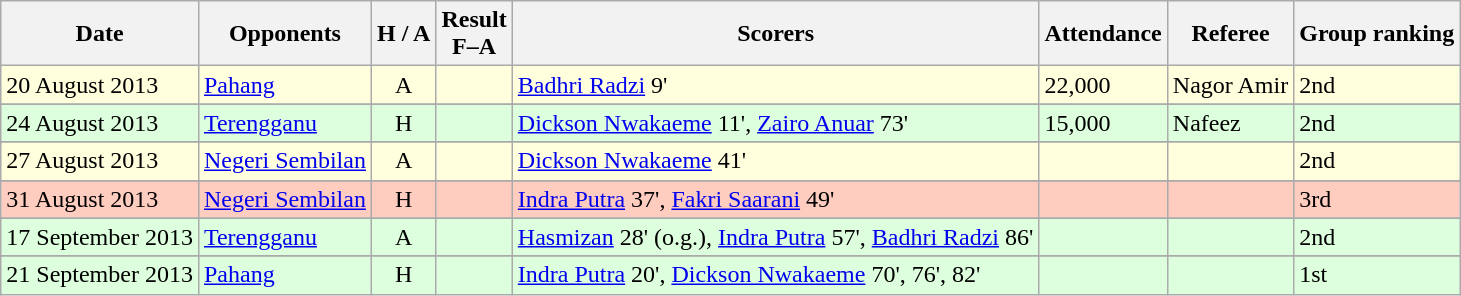<table class="wikitable" style="text-align:center">
<tr>
<th>Date</th>
<th>Opponents</th>
<th>H / A</th>
<th>Result<br>F–A</th>
<th>Scorers</th>
<th>Attendance</th>
<th>Referee</th>
<th>Group ranking</th>
</tr>
<tr bgcolor="#ffffdd">
<td align="left">20 August 2013</td>
<td align="left">  <a href='#'>Pahang</a></td>
<td>A</td>
<td></td>
<td align="left"><a href='#'>Badhri Radzi</a> 9'</td>
<td align="left">22,000</td>
<td align="left">Nagor Amir</td>
<td align=left> 2nd</td>
</tr>
<tr>
</tr>
<tr bgcolor="#ddffdd">
<td align="left">24 August 2013</td>
<td align="left">  <a href='#'>Terengganu</a></td>
<td>H</td>
<td></td>
<td align="left"><a href='#'>Dickson Nwakaeme</a> 11', <a href='#'>Zairo Anuar</a> 73'</td>
<td align="left">15,000</td>
<td align="left">Nafeez</td>
<td align=left> 2nd</td>
</tr>
<tr>
</tr>
<tr bgcolor="#ffffdd">
<td align="left">27 August 2013</td>
<td align="left">  <a href='#'>Negeri Sembilan</a></td>
<td>A</td>
<td></td>
<td align="left"><a href='#'>Dickson Nwakaeme</a> 41'</td>
<td align="left"></td>
<td align="left"></td>
<td align=left> 2nd</td>
</tr>
<tr>
</tr>
<tr bgcolor="#FFCCC">
<td align="left">31 August 2013</td>
<td align="left">  <a href='#'>Negeri Sembilan</a></td>
<td>H</td>
<td></td>
<td align="left"><a href='#'>Indra Putra</a> 37', <a href='#'>Fakri Saarani</a> 49'</td>
<td align="left"></td>
<td align="left"></td>
<td align=left> 3rd</td>
</tr>
<tr>
</tr>
<tr bgcolor="#ddffdd">
<td align="left">17 September 2013</td>
<td align="left">  <a href='#'>Terengganu</a></td>
<td>A</td>
<td></td>
<td align="left"><a href='#'>Hasmizan</a> 28' (o.g.), <a href='#'>Indra Putra</a> 57', <a href='#'>Badhri Radzi</a> 86'</td>
<td align="left"></td>
<td align="left"></td>
<td align=left> 2nd</td>
</tr>
<tr>
</tr>
<tr bgcolor="#ddffdd">
<td align="left">21 September 2013</td>
<td align="left">  <a href='#'>Pahang</a></td>
<td>H</td>
<td></td>
<td align="left"><a href='#'>Indra Putra</a> 20', <a href='#'>Dickson Nwakaeme</a> 70', 76', 82'</td>
<td align="left"></td>
<td align="left"></td>
<td align=left> 1st</td>
</tr>
</table>
